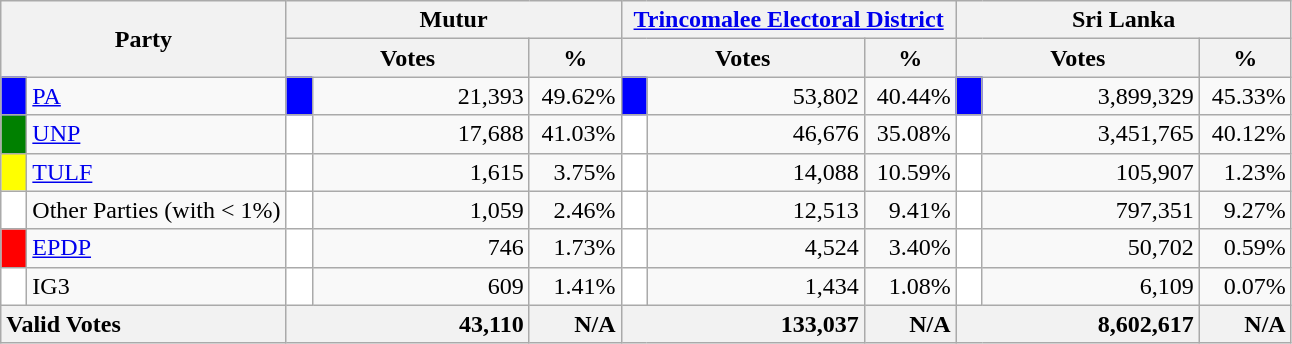<table class="wikitable">
<tr>
<th colspan="2" width="144px"rowspan="2">Party</th>
<th colspan="3" width="216px">Mutur</th>
<th colspan="3" width="216px"><a href='#'>Trincomalee Electoral District</a></th>
<th colspan="3" width="216px">Sri Lanka</th>
</tr>
<tr>
<th colspan="2" width="144px">Votes</th>
<th>%</th>
<th colspan="2" width="144px">Votes</th>
<th>%</th>
<th colspan="2" width="144px">Votes</th>
<th>%</th>
</tr>
<tr>
<td style="background-color:blue;" width="10px"></td>
<td style="text-align:left;"><a href='#'>PA</a></td>
<td style="background-color:blue;" width="10px"></td>
<td style="text-align:right;">21,393</td>
<td style="text-align:right;">49.62%</td>
<td style="background-color:blue;" width="10px"></td>
<td style="text-align:right;">53,802</td>
<td style="text-align:right;">40.44%</td>
<td style="background-color:blue;" width="10px"></td>
<td style="text-align:right;">3,899,329</td>
<td style="text-align:right;">45.33%</td>
</tr>
<tr>
<td style="background-color:green;" width="10px"></td>
<td style="text-align:left;"><a href='#'>UNP</a></td>
<td style="background-color:white;" width="10px"></td>
<td style="text-align:right;">17,688</td>
<td style="text-align:right;">41.03%</td>
<td style="background-color:white;" width="10px"></td>
<td style="text-align:right;">46,676</td>
<td style="text-align:right;">35.08%</td>
<td style="background-color:white;" width="10px"></td>
<td style="text-align:right;">3,451,765</td>
<td style="text-align:right;">40.12%</td>
</tr>
<tr>
<td style="background-color:yellow;" width="10px"></td>
<td style="text-align:left;"><a href='#'>TULF</a></td>
<td style="background-color:white;" width="10px"></td>
<td style="text-align:right;">1,615</td>
<td style="text-align:right;">3.75%</td>
<td style="background-color:white;" width="10px"></td>
<td style="text-align:right;">14,088</td>
<td style="text-align:right;">10.59%</td>
<td style="background-color:white;" width="10px"></td>
<td style="text-align:right;">105,907</td>
<td style="text-align:right;">1.23%</td>
</tr>
<tr>
<td style="background-color:white;" width="10px"></td>
<td style="text-align:left;">Other Parties (with < 1%)</td>
<td style="background-color:white;" width="10px"></td>
<td style="text-align:right;">1,059</td>
<td style="text-align:right;">2.46%</td>
<td style="background-color:white;" width="10px"></td>
<td style="text-align:right;">12,513</td>
<td style="text-align:right;">9.41%</td>
<td style="background-color:white;" width="10px"></td>
<td style="text-align:right;">797,351</td>
<td style="text-align:right;">9.27%</td>
</tr>
<tr>
<td style="background-color:red;" width="10px"></td>
<td style="text-align:left;"><a href='#'>EPDP</a></td>
<td style="background-color:white;" width="10px"></td>
<td style="text-align:right;">746</td>
<td style="text-align:right;">1.73%</td>
<td style="background-color:white;" width="10px"></td>
<td style="text-align:right;">4,524</td>
<td style="text-align:right;">3.40%</td>
<td style="background-color:white;" width="10px"></td>
<td style="text-align:right;">50,702</td>
<td style="text-align:right;">0.59%</td>
</tr>
<tr>
<td style="background-color:white;" width="10px"></td>
<td style="text-align:left;">IG3</td>
<td style="background-color:white;" width="10px"></td>
<td style="text-align:right;">609</td>
<td style="text-align:right;">1.41%</td>
<td style="background-color:white;" width="10px"></td>
<td style="text-align:right;">1,434</td>
<td style="text-align:right;">1.08%</td>
<td style="background-color:white;" width="10px"></td>
<td style="text-align:right;">6,109</td>
<td style="text-align:right;">0.07%</td>
</tr>
<tr>
<th colspan="2" width="144px"style="text-align:left;">Valid Votes</th>
<th style="text-align:right;"colspan="2" width="144px">43,110</th>
<th style="text-align:right;">N/A</th>
<th style="text-align:right;"colspan="2" width="144px">133,037</th>
<th style="text-align:right;">N/A</th>
<th style="text-align:right;"colspan="2" width="144px">8,602,617</th>
<th style="text-align:right;">N/A</th>
</tr>
</table>
